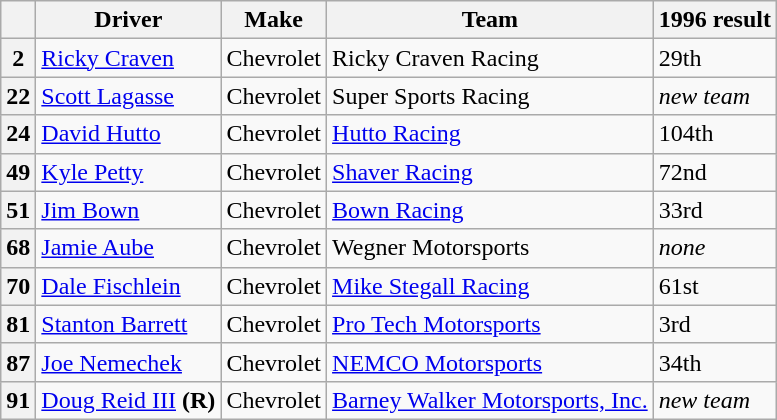<table class="wikitable" border="1">
<tr>
<th></th>
<th>Driver</th>
<th>Make</th>
<th>Team</th>
<th>1996 result</th>
</tr>
<tr>
<th>2</th>
<td><a href='#'>Ricky Craven</a></td>
<td>Chevrolet</td>
<td>Ricky Craven Racing</td>
<td>29th</td>
</tr>
<tr>
<th>22</th>
<td><a href='#'>Scott Lagasse</a></td>
<td>Chevrolet</td>
<td>Super Sports Racing</td>
<td><em>new team</em></td>
</tr>
<tr>
<th>24</th>
<td><a href='#'>David Hutto</a></td>
<td>Chevrolet</td>
<td><a href='#'>Hutto Racing</a></td>
<td>104th</td>
</tr>
<tr>
<th>49</th>
<td><a href='#'>Kyle Petty</a></td>
<td>Chevrolet</td>
<td><a href='#'>Shaver Racing</a></td>
<td>72nd</td>
</tr>
<tr>
<th>51</th>
<td><a href='#'>Jim Bown</a></td>
<td>Chevrolet</td>
<td><a href='#'>Bown Racing</a></td>
<td>33rd</td>
</tr>
<tr>
<th>68</th>
<td><a href='#'>Jamie Aube</a></td>
<td>Chevrolet</td>
<td>Wegner Motorsports</td>
<td><em>none</em></td>
</tr>
<tr>
<th>70</th>
<td><a href='#'>Dale Fischlein</a></td>
<td>Chevrolet</td>
<td><a href='#'>Mike Stegall Racing</a></td>
<td>61st</td>
</tr>
<tr>
<th><strong>81</strong></th>
<td><a href='#'>Stanton Barrett</a></td>
<td>Chevrolet</td>
<td><a href='#'>Pro Tech Motorsports</a></td>
<td>3rd</td>
</tr>
<tr>
<th><strong>87</strong></th>
<td><a href='#'>Joe Nemechek</a></td>
<td>Chevrolet</td>
<td><a href='#'>NEMCO Motorsports</a></td>
<td>34th</td>
</tr>
<tr>
<th><strong>91</strong></th>
<td><a href='#'>Doug Reid III</a> <strong>(R)</strong></td>
<td>Chevrolet</td>
<td><a href='#'>Barney Walker Motorsports, Inc.</a></td>
<td><em>new team</em></td>
</tr>
</table>
